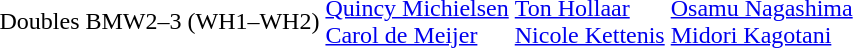<table>
<tr>
<td>Doubles BMW2–3 (WH1–WH2)</td>
<td> <a href='#'>Quincy Michielsen</a><br> <a href='#'>Carol de Meijer</a></td>
<td> <a href='#'>Ton Hollaar</a><br> <a href='#'>Nicole Kettenis</a></td>
<td> <a href='#'>Osamu Nagashima</a><br> <a href='#'>Midori Kagotani</a></td>
</tr>
</table>
